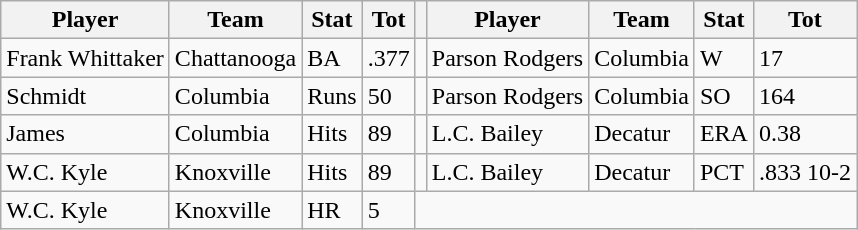<table class="wikitable">
<tr>
<th>Player</th>
<th>Team</th>
<th>Stat</th>
<th>Tot</th>
<th></th>
<th>Player</th>
<th>Team</th>
<th>Stat</th>
<th>Tot</th>
</tr>
<tr>
<td>Frank Whittaker</td>
<td>Chattanooga</td>
<td>BA</td>
<td>.377</td>
<td></td>
<td>Parson Rodgers</td>
<td>Columbia</td>
<td>W</td>
<td>17</td>
</tr>
<tr>
<td>Schmidt</td>
<td>Columbia</td>
<td>Runs</td>
<td>50</td>
<td></td>
<td>Parson Rodgers</td>
<td>Columbia</td>
<td>SO</td>
<td>164</td>
</tr>
<tr>
<td>James</td>
<td>Columbia</td>
<td>Hits</td>
<td>89</td>
<td></td>
<td>L.C. Bailey</td>
<td>Decatur</td>
<td>ERA</td>
<td>0.38</td>
</tr>
<tr>
<td>W.C. Kyle</td>
<td>Knoxville</td>
<td>Hits</td>
<td>89</td>
<td></td>
<td>L.C. Bailey</td>
<td>Decatur</td>
<td>PCT</td>
<td>.833 10-2</td>
</tr>
<tr>
<td>W.C. Kyle</td>
<td>Knoxville</td>
<td>HR</td>
<td>5</td>
</tr>
</table>
